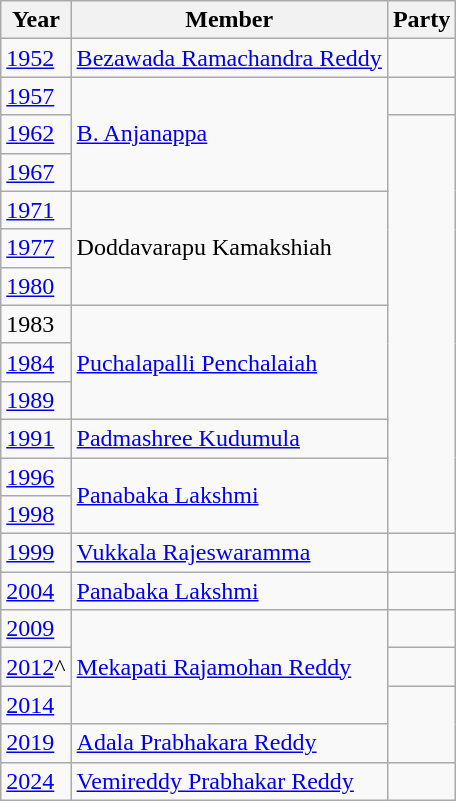<table class="wikitable sortable">
<tr>
<th>Year</th>
<th>Member</th>
<th colspan="2">Party</th>
</tr>
<tr>
<td><a href='#'>1952</a></td>
<td><a href='#'>Bezawada Ramachandra Reddy</a></td>
<td></td>
</tr>
<tr>
<td><a href='#'>1957</a></td>
<td rowspan= 3><a href='#'>B. Anjanappa</a></td>
<td></td>
</tr>
<tr>
<td><a href='#'>1962</a></td>
</tr>
<tr>
<td><a href='#'>1967</a></td>
</tr>
<tr>
<td><a href='#'>1971</a></td>
<td rowspan = 3>Doddavarapu Kamakshiah</td>
</tr>
<tr>
<td><a href='#'>1977</a></td>
</tr>
<tr>
<td><a href='#'>1980</a></td>
</tr>
<tr>
<td>1983</td>
<td rowspan = 3><a href='#'>Puchalapalli Penchalaiah</a></td>
</tr>
<tr>
<td><a href='#'>1984</a></td>
</tr>
<tr>
<td><a href='#'>1989</a></td>
</tr>
<tr>
<td><a href='#'>1991</a></td>
<td><a href='#'>Padmashree Kudumula</a></td>
</tr>
<tr>
<td><a href='#'>1996</a></td>
<td rowspan= 2><a href='#'>Panabaka Lakshmi</a></td>
</tr>
<tr>
<td><a href='#'>1998</a></td>
</tr>
<tr>
<td><a href='#'>1999</a></td>
<td><a href='#'>Vukkala Rajeswaramma</a></td>
<td></td>
</tr>
<tr>
<td><a href='#'>2004</a></td>
<td><a href='#'>Panabaka Lakshmi</a></td>
<td></td>
</tr>
<tr>
<td><a href='#'>2009</a></td>
<td rowspan = 3><a href='#'>Mekapati Rajamohan Reddy</a></td>
</tr>
<tr>
<td><a href='#'>2012</a>^</td>
<td></td>
</tr>
<tr>
<td><a href='#'>2014</a></td>
</tr>
<tr>
<td><a href='#'>2019</a></td>
<td><a href='#'>Adala Prabhakara Reddy</a></td>
</tr>
<tr>
<td><a href='#'>2024</a></td>
<td><a href='#'>Vemireddy Prabhakar Reddy</a></td>
<td></td>
</tr>
</table>
